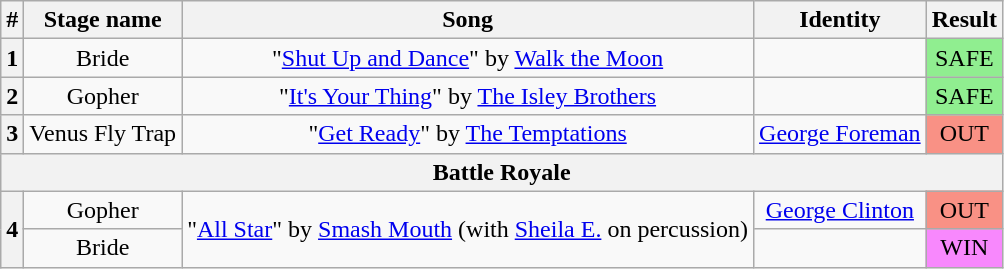<table class="wikitable plainrowheaders" style="text-align: center;">
<tr>
<th>#</th>
<th>Stage name</th>
<th>Song</th>
<th>Identity</th>
<th>Result</th>
</tr>
<tr>
<th>1</th>
<td>Bride</td>
<td>"<a href='#'>Shut Up and Dance</a>" by <a href='#'>Walk the Moon</a></td>
<td></td>
<td bgcolor=lightgreen>SAFE</td>
</tr>
<tr>
<th>2</th>
<td>Gopher</td>
<td>"<a href='#'>It's Your Thing</a>" by <a href='#'>The Isley Brothers</a></td>
<td></td>
<td bgcolor=lightgreen>SAFE</td>
</tr>
<tr>
<th>3</th>
<td>Venus Fly Trap</td>
<td>"<a href='#'>Get Ready</a>" by <a href='#'>The Temptations</a></td>
<td><a href='#'>George Foreman</a></td>
<td bgcolor=#F99185>OUT</td>
</tr>
<tr>
<th colspan=5>Battle Royale</th>
</tr>
<tr>
<th rowspan=2>4</th>
<td>Gopher</td>
<td rowspan=2>"<a href='#'>All Star</a>" by <a href='#'>Smash Mouth</a> (with <a href='#'>Sheila E.</a> on percussion)</td>
<td><a href='#'>George Clinton</a></td>
<td bgcolor=#F99185>OUT</td>
</tr>
<tr>
<td>Bride</td>
<td></td>
<td bgcolor="#F888FD">WIN</td>
</tr>
</table>
